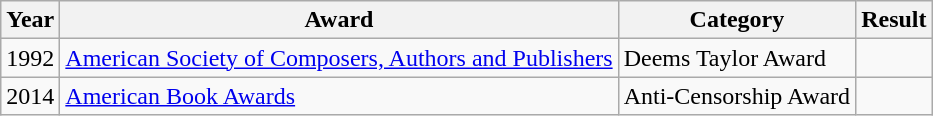<table class="wikitable">
<tr>
<th>Year</th>
<th>Award</th>
<th>Category</th>
<th>Result</th>
</tr>
<tr>
<td>1992</td>
<td><a href='#'>American Society of Composers, Authors and Publishers</a></td>
<td>Deems Taylor Award</td>
<td></td>
</tr>
<tr>
<td>2014</td>
<td><a href='#'>American Book Awards</a></td>
<td>Anti-Censorship Award</td>
<td></td>
</tr>
</table>
